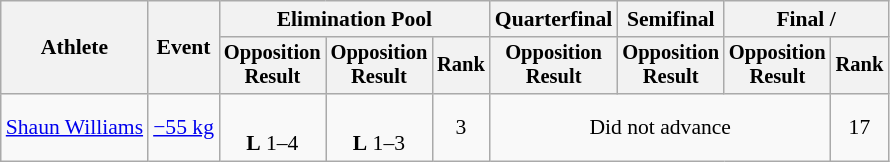<table class="wikitable" style="font-size:90%">
<tr>
<th rowspan="2">Athlete</th>
<th rowspan="2">Event</th>
<th colspan=3>Elimination Pool</th>
<th>Quarterfinal</th>
<th>Semifinal</th>
<th colspan=2>Final / </th>
</tr>
<tr style="font-size: 95%">
<th>Opposition<br>Result</th>
<th>Opposition<br>Result</th>
<th>Rank</th>
<th>Opposition<br>Result</th>
<th>Opposition<br>Result</th>
<th>Opposition<br>Result</th>
<th>Rank</th>
</tr>
<tr align=center>
<td align=left><a href='#'>Shaun Williams</a></td>
<td align=left><a href='#'>−55 kg</a></td>
<td><br><strong>L</strong> 1–4 <sup></sup></td>
<td><br><strong>L</strong> 1–3 <sup></sup></td>
<td>3</td>
<td colspan=3>Did not advance</td>
<td>17</td>
</tr>
</table>
